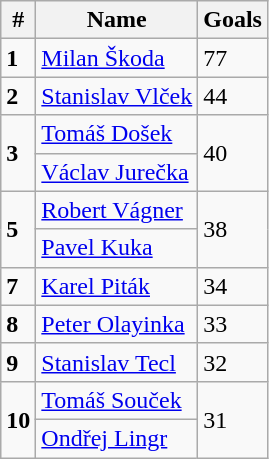<table class="wikitable">
<tr>
<th>#</th>
<th>Name</th>
<th>Goals</th>
</tr>
<tr>
<td><strong>1</strong></td>
<td> <a href='#'>Milan Škoda</a></td>
<td>77</td>
</tr>
<tr>
<td><strong>2</strong></td>
<td> <a href='#'>Stanislav Vlček</a></td>
<td>44</td>
</tr>
<tr>
<td rowspan="2"><strong>3</strong></td>
<td> <a href='#'>Tomáš Došek</a></td>
<td rowspan="2">40</td>
</tr>
<tr>
<td> <a href='#'>Václav Jurečka</a></td>
</tr>
<tr>
<td rowspan="2"><strong>5</strong></td>
<td> <a href='#'>Robert Vágner</a></td>
<td rowspan="2">38</td>
</tr>
<tr>
<td> <a href='#'>Pavel Kuka</a></td>
</tr>
<tr>
<td><strong>7</strong></td>
<td> <a href='#'>Karel Piták</a></td>
<td>34</td>
</tr>
<tr>
<td><strong>8</strong></td>
<td> <a href='#'>Peter Olayinka</a></td>
<td>33</td>
</tr>
<tr>
<td><strong>9</strong></td>
<td> <a href='#'>Stanislav Tecl</a></td>
<td>32</td>
</tr>
<tr>
<td rowspan="2"><strong>10</strong></td>
<td> <a href='#'>Tomáš Souček</a></td>
<td rowspan="2">31</td>
</tr>
<tr>
<td> <a href='#'>Ondřej Lingr</a></td>
</tr>
</table>
